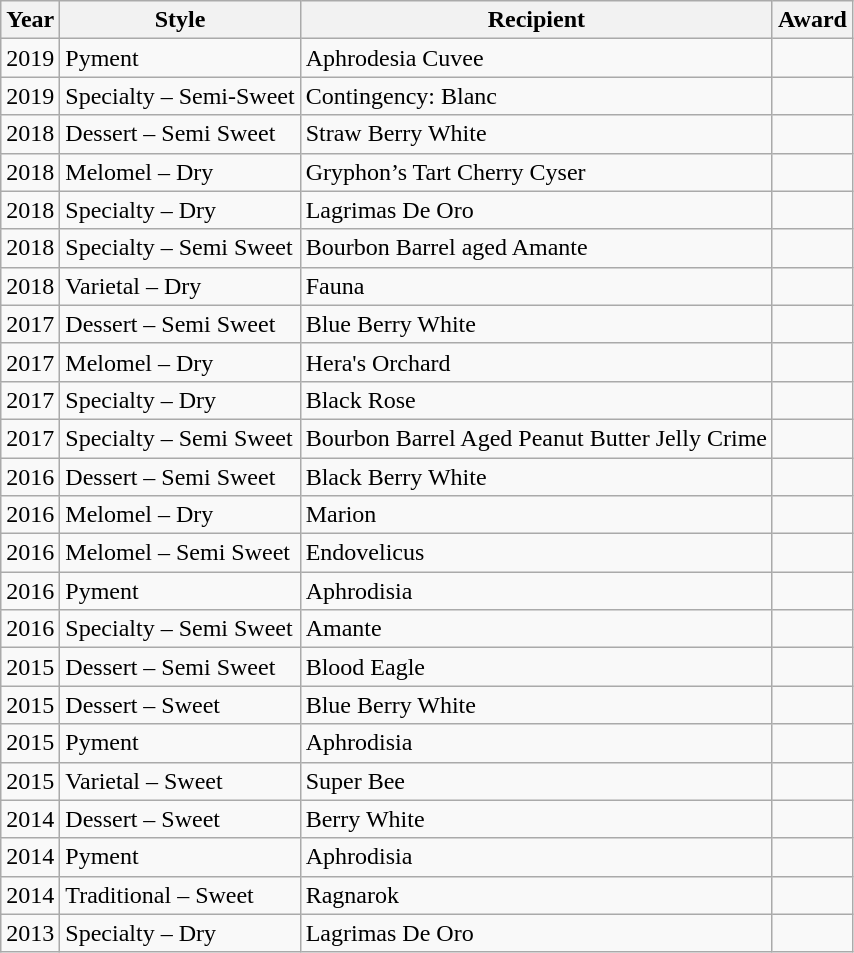<table class="wikitable sortable">
<tr>
<th>Year</th>
<th>Style</th>
<th>Recipient</th>
<th>Award</th>
</tr>
<tr>
<td>2019</td>
<td>Pyment</td>
<td>Aphrodesia Cuvee</td>
<td></td>
</tr>
<tr>
<td>2019</td>
<td>Specialty – Semi-Sweet</td>
<td>Contingency: Blanc</td>
<td></td>
</tr>
<tr>
<td>2018</td>
<td>Dessert – Semi Sweet</td>
<td>Straw Berry White</td>
<td></td>
</tr>
<tr>
<td>2018</td>
<td>Melomel – Dry</td>
<td>Gryphon’s Tart Cherry Cyser</td>
<td></td>
</tr>
<tr>
<td>2018</td>
<td>Specialty – Dry</td>
<td>Lagrimas De Oro</td>
<td></td>
</tr>
<tr>
<td>2018</td>
<td>Specialty – Semi Sweet</td>
<td>Bourbon Barrel aged Amante</td>
<td></td>
</tr>
<tr>
<td>2018</td>
<td>Varietal – Dry</td>
<td>Fauna</td>
<td></td>
</tr>
<tr>
<td>2017</td>
<td>Dessert – Semi Sweet</td>
<td>Blue Berry White</td>
<td></td>
</tr>
<tr>
<td>2017</td>
<td>Melomel – Dry</td>
<td>Hera's Orchard</td>
<td></td>
</tr>
<tr>
<td>2017</td>
<td>Specialty – Dry</td>
<td>Black Rose</td>
<td></td>
</tr>
<tr>
<td>2017</td>
<td>Specialty – Semi Sweet</td>
<td>Bourbon Barrel Aged Peanut Butter Jelly Crime</td>
<td></td>
</tr>
<tr>
<td>2016</td>
<td>Dessert – Semi Sweet</td>
<td>Black Berry White</td>
<td></td>
</tr>
<tr>
<td>2016</td>
<td>Melomel – Dry</td>
<td>Marion</td>
<td></td>
</tr>
<tr>
<td>2016</td>
<td>Melomel – Semi Sweet</td>
<td>Endovelicus</td>
<td></td>
</tr>
<tr>
<td>2016</td>
<td>Pyment</td>
<td>Aphrodisia</td>
<td></td>
</tr>
<tr>
<td>2016</td>
<td>Specialty – Semi Sweet</td>
<td>Amante</td>
<td></td>
</tr>
<tr>
<td>2015</td>
<td>Dessert – Semi Sweet</td>
<td>Blood Eagle</td>
<td></td>
</tr>
<tr>
<td>2015</td>
<td>Dessert – Sweet</td>
<td>Blue Berry White</td>
<td></td>
</tr>
<tr>
<td>2015</td>
<td>Pyment</td>
<td>Aphrodisia</td>
<td></td>
</tr>
<tr>
<td>2015</td>
<td>Varietal – Sweet</td>
<td>Super Bee</td>
<td></td>
</tr>
<tr>
<td>2014</td>
<td>Dessert – Sweet</td>
<td>Berry White</td>
<td></td>
</tr>
<tr>
<td>2014</td>
<td>Pyment</td>
<td>Aphrodisia</td>
<td></td>
</tr>
<tr>
<td>2014</td>
<td>Traditional – Sweet</td>
<td>Ragnarok</td>
<td></td>
</tr>
<tr>
<td>2013</td>
<td>Specialty – Dry</td>
<td>Lagrimas De Oro</td>
<td></td>
</tr>
</table>
